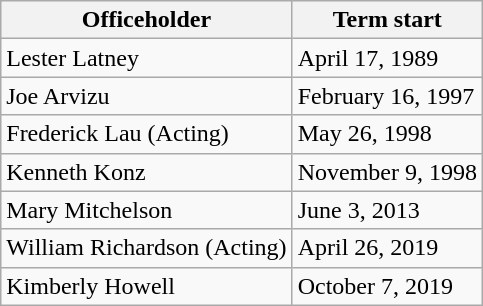<table class="wikitable sortable">
<tr style="vertical-align:bottom;">
<th>Officeholder</th>
<th>Term start</th>
</tr>
<tr>
<td>Lester Latney</td>
<td>April 17, 1989</td>
</tr>
<tr>
<td>Joe Arvizu</td>
<td>February 16, 1997</td>
</tr>
<tr>
<td>Frederick Lau (Acting)</td>
<td>May 26, 1998</td>
</tr>
<tr>
<td>Kenneth Konz</td>
<td>November 9, 1998</td>
</tr>
<tr>
<td>Mary Mitchelson</td>
<td>June 3, 2013</td>
</tr>
<tr>
<td>William Richardson (Acting)</td>
<td>April 26, 2019</td>
</tr>
<tr>
<td>Kimberly Howell</td>
<td>October 7, 2019</td>
</tr>
</table>
